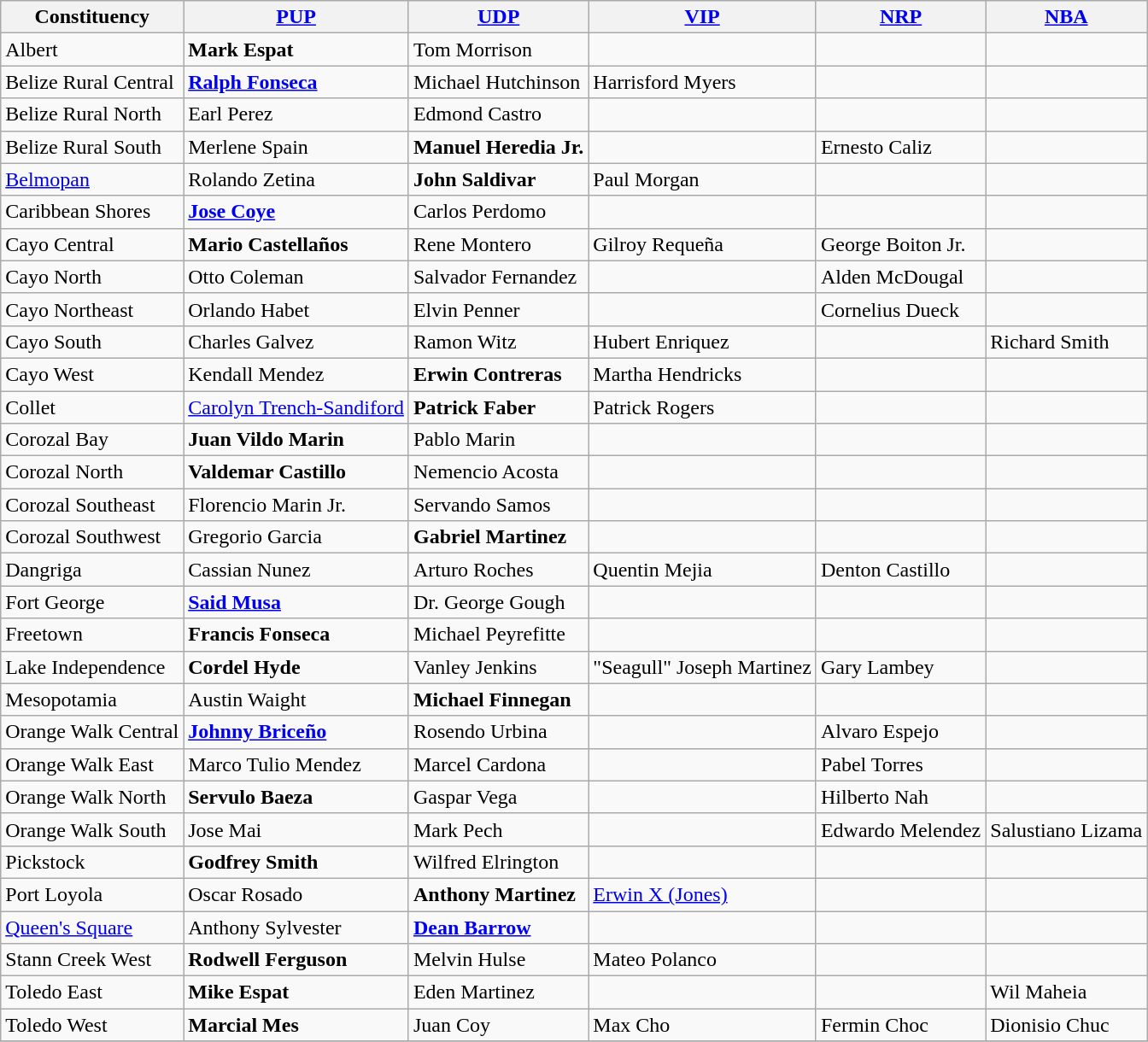<table class="wikitable">
<tr>
<th>Constituency</th>
<th><a href='#'>PUP</a></th>
<th><a href='#'>UDP</a></th>
<th><a href='#'>VIP</a></th>
<th><a href='#'>NRP</a></th>
<th><a href='#'>NBA</a></th>
</tr>
<tr>
<td>Albert</td>
<td><strong>Mark Espat</strong></td>
<td>Tom Morrison</td>
<td></td>
<td></td>
<td></td>
</tr>
<tr>
<td>Belize Rural Central</td>
<td><strong><a href='#'>Ralph Fonseca</a></strong></td>
<td>Michael Hutchinson</td>
<td>Harrisford Myers</td>
<td></td>
<td></td>
</tr>
<tr>
<td>Belize Rural North</td>
<td>Earl Perez</td>
<td>Edmond Castro</td>
<td></td>
<td></td>
<td></td>
</tr>
<tr>
<td>Belize Rural South</td>
<td>Merlene Spain</td>
<td><strong>Manuel Heredia Jr.</strong></td>
<td></td>
<td>Ernesto Caliz</td>
<td></td>
</tr>
<tr>
<td><a href='#'>Belmopan</a></td>
<td>Rolando Zetina </td>
<td><strong>John Saldivar</strong></td>
<td>Paul Morgan</td>
<td></td>
<td></td>
</tr>
<tr>
<td>Caribbean Shores</td>
<td><strong><a href='#'>Jose Coye</a></strong></td>
<td>Carlos Perdomo</td>
<td></td>
<td></td>
<td></td>
</tr>
<tr>
<td>Cayo Central</td>
<td><strong>Mario Castellaños</strong></td>
<td>Rene Montero</td>
<td>Gilroy Requeña</td>
<td>George Boiton Jr.</td>
<td></td>
</tr>
<tr>
<td>Cayo North</td>
<td>Otto Coleman</td>
<td>Salvador Fernandez</td>
<td></td>
<td>Alden McDougal</td>
<td></td>
</tr>
<tr>
<td>Cayo Northeast</td>
<td>Orlando Habet</td>
<td>Elvin Penner</td>
<td></td>
<td>Cornelius Dueck</td>
<td></td>
</tr>
<tr>
<td>Cayo South</td>
<td>Charles Galvez</td>
<td>Ramon Witz</td>
<td>Hubert Enriquez</td>
<td></td>
<td>Richard Smith</td>
</tr>
<tr>
<td>Cayo West</td>
<td>Kendall Mendez</td>
<td><strong>Erwin Contreras</strong></td>
<td>Martha Hendricks</td>
<td></td>
<td></td>
</tr>
<tr>
<td>Collet</td>
<td><a href='#'>Carolyn Trench-Sandiford</a></td>
<td><strong>Patrick Faber</strong></td>
<td>Patrick Rogers</td>
<td></td>
<td></td>
</tr>
<tr>
<td>Corozal Bay</td>
<td><strong>Juan Vildo Marin</strong></td>
<td>Pablo Marin</td>
<td></td>
<td></td>
<td></td>
</tr>
<tr>
<td>Corozal North</td>
<td><strong>Valdemar Castillo</strong></td>
<td>Nemencio Acosta</td>
<td></td>
<td></td>
<td></td>
</tr>
<tr>
<td>Corozal Southeast</td>
<td>Florencio Marin Jr.</td>
<td>Servando Samos</td>
<td></td>
<td></td>
<td></td>
</tr>
<tr>
<td>Corozal Southwest</td>
<td>Gregorio Garcia</td>
<td><strong>Gabriel Martinez</strong></td>
<td></td>
<td></td>
<td></td>
</tr>
<tr>
<td>Dangriga</td>
<td>Cassian Nunez</td>
<td>Arturo Roches</td>
<td>Quentin Mejia</td>
<td>Denton Castillo</td>
<td></td>
</tr>
<tr>
<td>Fort George</td>
<td><strong><a href='#'>Said Musa</a></strong></td>
<td>Dr. George Gough</td>
<td></td>
<td></td>
<td></td>
</tr>
<tr>
<td>Freetown</td>
<td><strong>Francis Fonseca</strong></td>
<td>Michael Peyrefitte</td>
<td></td>
<td></td>
<td></td>
</tr>
<tr>
<td>Lake Independence</td>
<td><strong>Cordel Hyde</strong></td>
<td>Vanley Jenkins</td>
<td>"Seagull" Joseph Martinez</td>
<td>Gary Lambey</td>
<td></td>
</tr>
<tr>
<td>Mesopotamia</td>
<td>Austin Waight</td>
<td><strong>Michael Finnegan</strong></td>
<td></td>
<td></td>
<td></td>
</tr>
<tr>
<td>Orange Walk Central</td>
<td><strong><a href='#'>Johnny Briceño</a></strong></td>
<td>Rosendo Urbina</td>
<td></td>
<td>Alvaro Espejo</td>
<td></td>
</tr>
<tr>
<td>Orange Walk East</td>
<td>Marco Tulio Mendez</td>
<td>Marcel Cardona</td>
<td></td>
<td>Pabel Torres</td>
<td></td>
</tr>
<tr>
<td>Orange Walk North</td>
<td><strong>Servulo Baeza</strong></td>
<td>Gaspar Vega</td>
<td></td>
<td>Hilberto Nah</td>
<td></td>
</tr>
<tr>
<td>Orange Walk South</td>
<td>Jose Mai</td>
<td>Mark Pech</td>
<td></td>
<td>Edwardo Melendez</td>
<td>Salustiano Lizama</td>
</tr>
<tr>
<td>Pickstock</td>
<td><strong>Godfrey Smith</strong></td>
<td>Wilfred Elrington</td>
<td></td>
<td></td>
<td></td>
</tr>
<tr>
<td>Port Loyola</td>
<td>Oscar Rosado</td>
<td><strong>Anthony Martinez</strong></td>
<td><a href='#'>Erwin X (Jones)</a></td>
<td></td>
<td></td>
</tr>
<tr>
<td><a href='#'>Queen's Square</a></td>
<td>Anthony Sylvester</td>
<td><strong><a href='#'>Dean Barrow</a></strong></td>
<td></td>
<td></td>
<td></td>
</tr>
<tr>
<td>Stann Creek West</td>
<td><strong>Rodwell Ferguson</strong></td>
<td>Melvin Hulse</td>
<td>Mateo Polanco</td>
<td></td>
<td></td>
</tr>
<tr>
<td>Toledo East</td>
<td><strong>Mike Espat</strong></td>
<td>Eden Martinez</td>
<td></td>
<td></td>
<td>Wil Maheia</td>
</tr>
<tr>
<td>Toledo West</td>
<td><strong>Marcial Mes</strong></td>
<td>Juan Coy</td>
<td>Max Cho</td>
<td>Fermin Choc</td>
<td>Dionisio Chuc</td>
</tr>
<tr>
</tr>
</table>
